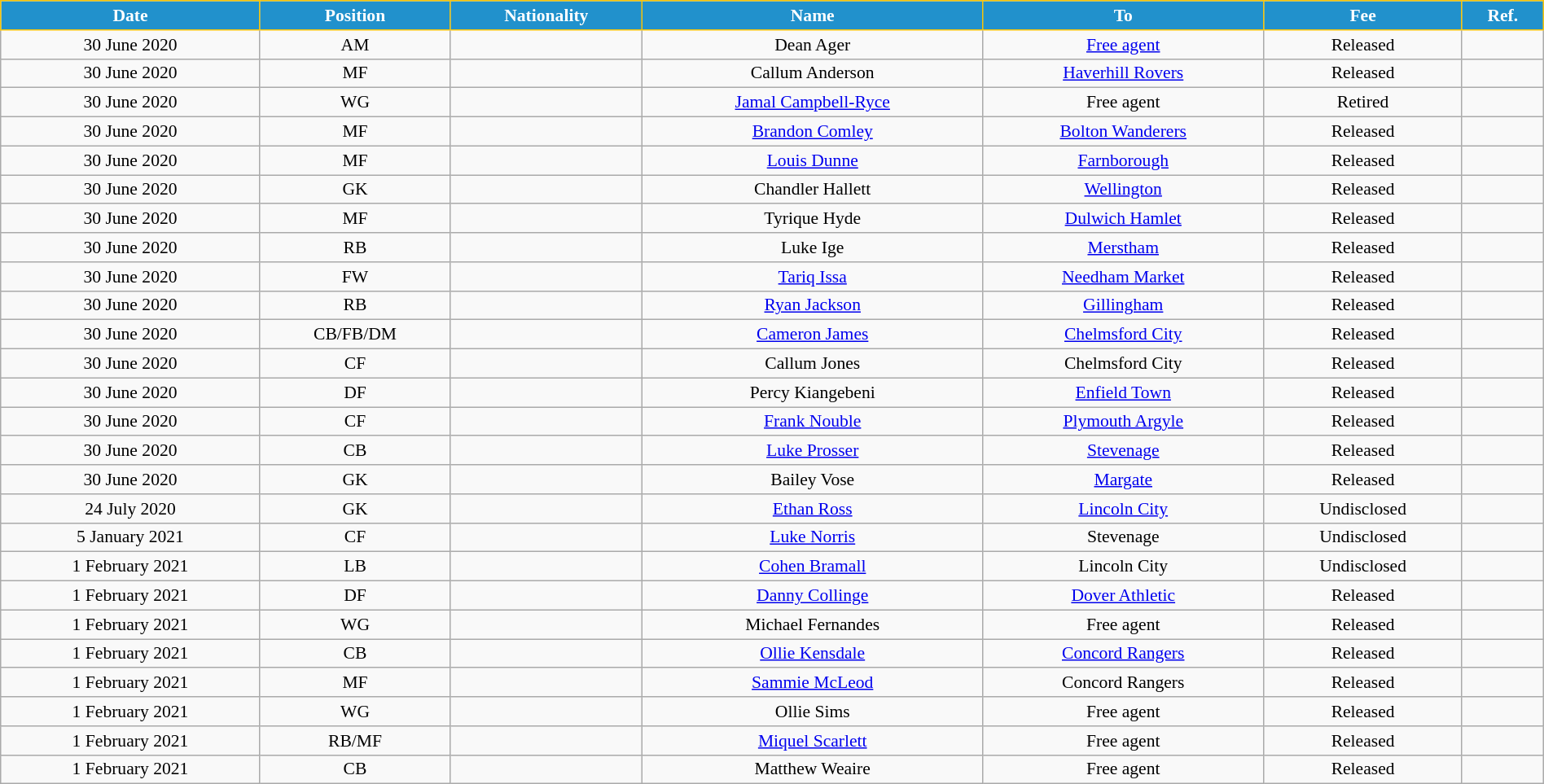<table class="wikitable" style="text-align:center; font-size:90%; width:100%;">
<tr>
<th style="background:#2191CC; color:white; border:1px solid #F7C408; text-align:center;">Date</th>
<th style="background:#2191CC; color:white; border:1px solid #F7C408; text-align:center;">Position</th>
<th style="background:#2191CC; color:white; border:1px solid #F7C408; text-align:center;">Nationality</th>
<th style="background:#2191CC; color:white; border:1px solid #F7C408; text-align:center;">Name</th>
<th style="background:#2191CC; color:white; border:1px solid #F7C408; text-align:center;">To</th>
<th style="background:#2191CC; color:white; border:1px solid #F7C408; text-align:center;">Fee</th>
<th style="background:#2191CC; color:white; border:1px solid #F7C408; text-align:center;">Ref.</th>
</tr>
<tr>
<td>30 June 2020</td>
<td>AM</td>
<td></td>
<td>Dean Ager</td>
<td><a href='#'>Free agent</a></td>
<td>Released</td>
<td></td>
</tr>
<tr>
<td>30 June 2020</td>
<td>MF</td>
<td></td>
<td>Callum Anderson</td>
<td> <a href='#'>Haverhill Rovers</a></td>
<td>Released</td>
<td></td>
</tr>
<tr>
<td>30 June 2020</td>
<td>WG</td>
<td></td>
<td><a href='#'>Jamal Campbell-Ryce</a></td>
<td>Free agent</td>
<td>Retired</td>
<td></td>
</tr>
<tr>
<td>30 June 2020</td>
<td>MF</td>
<td></td>
<td><a href='#'>Brandon Comley</a></td>
<td> <a href='#'>Bolton Wanderers</a></td>
<td>Released</td>
<td></td>
</tr>
<tr>
<td>30 June 2020</td>
<td>MF</td>
<td></td>
<td><a href='#'>Louis Dunne</a></td>
<td> <a href='#'>Farnborough</a></td>
<td>Released</td>
<td></td>
</tr>
<tr>
<td>30 June 2020</td>
<td>GK</td>
<td></td>
<td>Chandler Hallett</td>
<td> <a href='#'>Wellington</a></td>
<td>Released</td>
<td></td>
</tr>
<tr>
<td>30 June 2020</td>
<td>MF</td>
<td></td>
<td>Tyrique Hyde</td>
<td> <a href='#'>Dulwich Hamlet</a></td>
<td>Released</td>
<td></td>
</tr>
<tr>
<td>30 June 2020</td>
<td>RB</td>
<td></td>
<td>Luke Ige</td>
<td> <a href='#'>Merstham</a></td>
<td>Released</td>
<td></td>
</tr>
<tr>
<td>30 June 2020</td>
<td>FW</td>
<td></td>
<td><a href='#'>Tariq Issa</a></td>
<td> <a href='#'>Needham Market</a></td>
<td>Released</td>
<td></td>
</tr>
<tr>
<td>30 June 2020</td>
<td>RB</td>
<td></td>
<td><a href='#'>Ryan Jackson</a></td>
<td> <a href='#'>Gillingham</a></td>
<td>Released</td>
<td></td>
</tr>
<tr>
<td>30 June 2020</td>
<td>CB/FB/DM</td>
<td></td>
<td><a href='#'>Cameron James</a></td>
<td> <a href='#'>Chelmsford City</a></td>
<td>Released</td>
<td></td>
</tr>
<tr>
<td>30 June 2020</td>
<td>CF</td>
<td></td>
<td>Callum Jones</td>
<td> Chelmsford City</td>
<td>Released</td>
<td></td>
</tr>
<tr>
<td>30 June 2020</td>
<td>DF</td>
<td></td>
<td>Percy Kiangebeni</td>
<td> <a href='#'>Enfield Town</a></td>
<td>Released</td>
<td></td>
</tr>
<tr>
<td>30 June 2020</td>
<td>CF</td>
<td></td>
<td><a href='#'>Frank Nouble</a></td>
<td> <a href='#'>Plymouth Argyle</a></td>
<td>Released</td>
<td></td>
</tr>
<tr>
<td>30 June 2020</td>
<td>CB</td>
<td></td>
<td><a href='#'>Luke Prosser</a></td>
<td> <a href='#'>Stevenage</a></td>
<td>Released</td>
<td></td>
</tr>
<tr>
<td>30 June 2020</td>
<td>GK</td>
<td></td>
<td>Bailey Vose</td>
<td> <a href='#'>Margate</a></td>
<td>Released</td>
<td></td>
</tr>
<tr>
<td>24 July 2020</td>
<td>GK</td>
<td></td>
<td><a href='#'>Ethan Ross</a></td>
<td> <a href='#'>Lincoln City</a></td>
<td>Undisclosed</td>
<td></td>
</tr>
<tr>
<td>5 January 2021</td>
<td>CF</td>
<td></td>
<td><a href='#'>Luke Norris</a></td>
<td> Stevenage</td>
<td>Undisclosed</td>
<td></td>
</tr>
<tr>
<td>1 February 2021</td>
<td>LB</td>
<td></td>
<td><a href='#'>Cohen Bramall</a></td>
<td> Lincoln City</td>
<td>Undisclosed</td>
<td></td>
</tr>
<tr>
<td>1 February 2021</td>
<td>DF</td>
<td></td>
<td><a href='#'>Danny Collinge</a></td>
<td> <a href='#'>Dover Athletic</a></td>
<td>Released</td>
<td></td>
</tr>
<tr>
<td>1 February 2021</td>
<td>WG</td>
<td></td>
<td>Michael Fernandes</td>
<td>Free agent</td>
<td>Released</td>
<td></td>
</tr>
<tr>
<td>1 February 2021</td>
<td>CB</td>
<td></td>
<td><a href='#'>Ollie Kensdale</a></td>
<td> <a href='#'>Concord Rangers</a></td>
<td>Released</td>
<td></td>
</tr>
<tr>
<td>1 February 2021</td>
<td>MF</td>
<td></td>
<td><a href='#'>Sammie McLeod</a></td>
<td> Concord Rangers</td>
<td>Released</td>
<td></td>
</tr>
<tr>
<td>1 February 2021</td>
<td>WG</td>
<td></td>
<td>Ollie Sims</td>
<td>Free agent</td>
<td>Released</td>
<td></td>
</tr>
<tr>
<td>1 February 2021</td>
<td>RB/MF</td>
<td></td>
<td><a href='#'>Miquel Scarlett</a></td>
<td>Free agent</td>
<td>Released</td>
<td></td>
</tr>
<tr>
<td>1 February 2021</td>
<td>CB</td>
<td></td>
<td>Matthew Weaire</td>
<td>Free agent</td>
<td>Released</td>
<td></td>
</tr>
</table>
